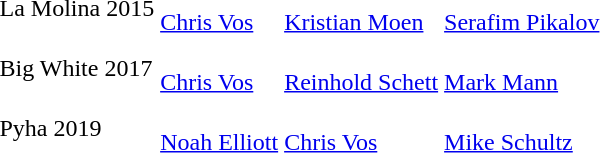<table>
<tr>
<td>La Molina 2015</td>
<td><br><a href='#'>Chris Vos</a></td>
<td><br><a href='#'>Kristian Moen</a></td>
<td><br><a href='#'>Serafim Pikalov</a></td>
</tr>
<tr>
<td>Big White 2017</td>
<td><br><a href='#'>Chris Vos</a></td>
<td><br><a href='#'>Reinhold Schett</a></td>
<td><br><a href='#'>Mark Mann</a></td>
</tr>
<tr>
<td>Pyha 2019</td>
<td><br><a href='#'>Noah Elliott</a></td>
<td><br><a href='#'>Chris Vos</a></td>
<td><br><a href='#'>Mike Schultz</a></td>
</tr>
</table>
